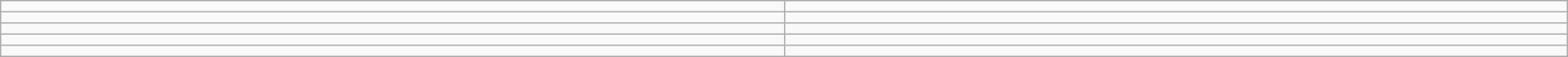<table width="100%" border="1" cellpadding="4" cellspacing="0" style="margin: 0.5em 1em 0.5em 0; background: #f9f9f9; border: 1px #aaa solid; border-collapse: collapse;">
<tr>
<td align="center"></td>
<td></td>
</tr>
<tr>
<td></td>
<td></td>
</tr>
<tr>
<td></td>
<td></td>
</tr>
<tr>
<td align="center"></td>
<td></td>
</tr>
<tr>
<td align="center"></td>
<td></td>
</tr>
</table>
